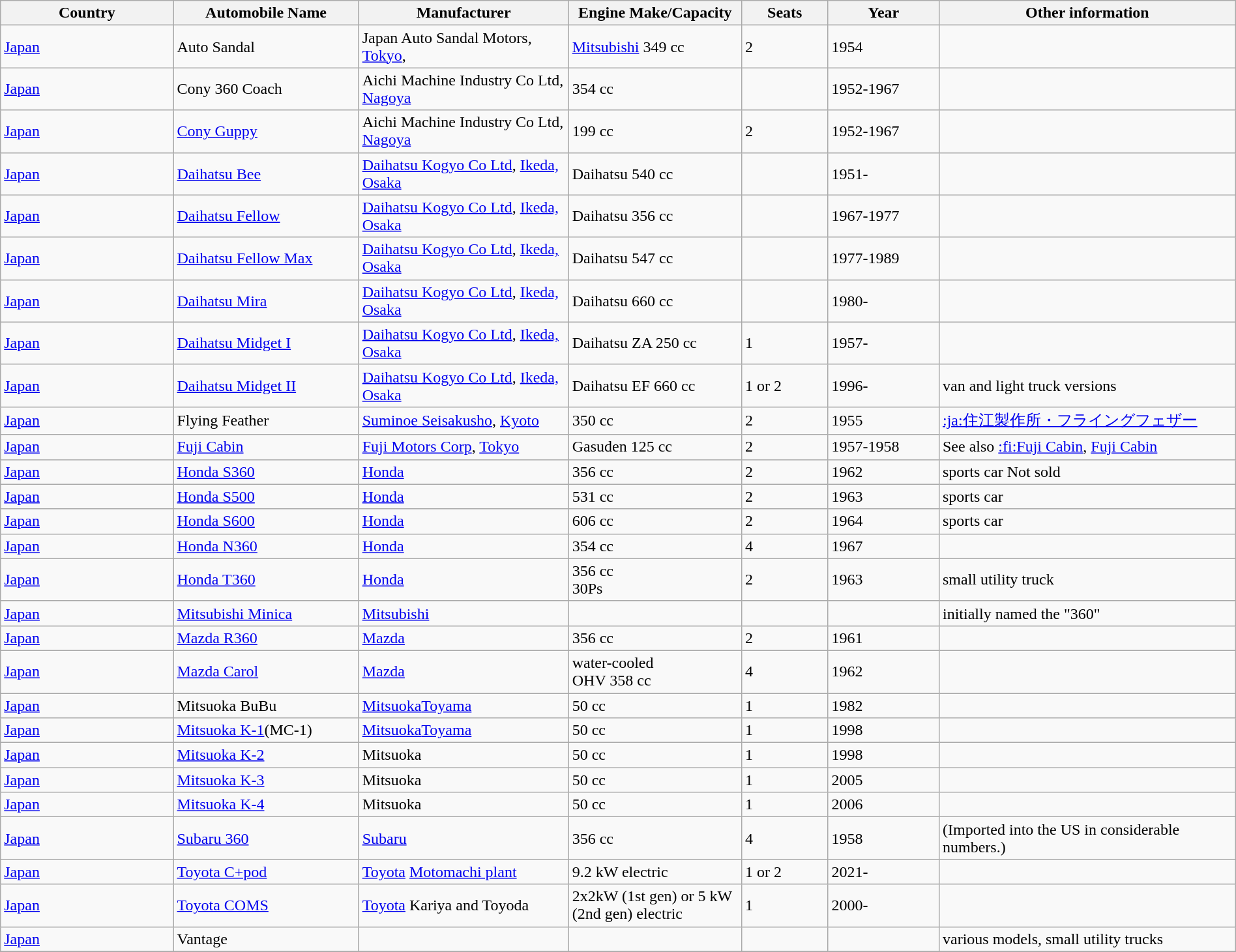<table class="wikitable sortable"  width="100%">
<tr>
<th width="14%">Country</th>
<th width="15%">Automobile Name</th>
<th width="17%">Manufacturer</th>
<th width="14%">Engine Make/Capacity</th>
<th width="7%">Seats</th>
<th width="9%">Year</th>
<th width="24%">Other information</th>
</tr>
<tr>
<td><a href='#'>Japan</a></td>
<td>Auto Sandal</td>
<td>Japan Auto Sandal Motors, <a href='#'>Tokyo</a>,</td>
<td><a href='#'>Mitsubishi</a> 349 cc</td>
<td>2</td>
<td>1954</td>
<td></td>
</tr>
<tr>
<td><a href='#'>Japan</a></td>
<td>Cony 360 Coach</td>
<td>Aichi Machine Industry Co Ltd, <a href='#'>Nagoya</a></td>
<td>354 cc</td>
<td></td>
<td>1952-1967</td>
<td></td>
</tr>
<tr>
<td><a href='#'>Japan</a></td>
<td><a href='#'>Cony Guppy</a></td>
<td>Aichi Machine Industry Co Ltd, <a href='#'>Nagoya</a></td>
<td>199 cc</td>
<td>2</td>
<td>1952-1967</td>
<td></td>
</tr>
<tr>
<td><a href='#'>Japan</a></td>
<td><a href='#'>Daihatsu Bee</a></td>
<td><a href='#'>Daihatsu Kogyo Co Ltd</a>, <a href='#'>Ikeda, Osaka</a></td>
<td>Daihatsu 540 cc</td>
<td></td>
<td>1951-</td>
<td></td>
</tr>
<tr>
<td><a href='#'>Japan</a></td>
<td><a href='#'>Daihatsu Fellow</a></td>
<td><a href='#'>Daihatsu Kogyo Co Ltd</a>, <a href='#'>Ikeda, Osaka</a></td>
<td>Daihatsu 356 cc</td>
<td></td>
<td>1967-1977</td>
<td></td>
</tr>
<tr>
<td><a href='#'>Japan</a></td>
<td><a href='#'>Daihatsu Fellow Max</a></td>
<td><a href='#'>Daihatsu Kogyo Co Ltd</a>, <a href='#'>Ikeda, Osaka</a></td>
<td>Daihatsu 547 cc</td>
<td></td>
<td>1977-1989</td>
<td></td>
</tr>
<tr>
<td><a href='#'>Japan</a></td>
<td><a href='#'>Daihatsu Mira</a></td>
<td><a href='#'>Daihatsu Kogyo Co Ltd</a>, <a href='#'>Ikeda, Osaka</a></td>
<td>Daihatsu 660 cc</td>
<td></td>
<td>1980-</td>
<td></td>
</tr>
<tr>
<td><a href='#'>Japan</a></td>
<td><a href='#'>Daihatsu Midget I</a></td>
<td><a href='#'>Daihatsu Kogyo Co Ltd</a>, <a href='#'>Ikeda, Osaka</a></td>
<td>Daihatsu ZA 250 cc</td>
<td>1</td>
<td>1957-</td>
<td></td>
</tr>
<tr>
<td><a href='#'>Japan</a></td>
<td><a href='#'>Daihatsu Midget II</a></td>
<td><a href='#'>Daihatsu Kogyo Co Ltd</a>, <a href='#'>Ikeda, Osaka</a></td>
<td>Daihatsu EF 660 cc</td>
<td>1 or 2</td>
<td>1996-</td>
<td>van and light truck versions</td>
</tr>
<tr>
<td><a href='#'>Japan</a></td>
<td>Flying Feather</td>
<td><a href='#'>Suminoe Seisakusho</a>, <a href='#'>Kyoto</a></td>
<td>350 cc</td>
<td>2</td>
<td>1955</td>
<td><a href='#'>:ja:住江製作所・フライングフェザー</a></td>
</tr>
<tr>
<td><a href='#'>Japan</a></td>
<td><a href='#'>Fuji Cabin</a></td>
<td><a href='#'>Fuji Motors Corp</a>, <a href='#'>Tokyo</a></td>
<td>Gasuden 125 cc<br></td>
<td>2</td>
<td>1957-1958</td>
<td> See also <a href='#'>:fi:Fuji Cabin</a>, <a href='#'>Fuji Cabin</a></td>
</tr>
<tr>
<td><a href='#'>Japan</a></td>
<td><a href='#'>Honda S360</a></td>
<td><a href='#'>Honda</a></td>
<td>356 cc</td>
<td>2</td>
<td>1962</td>
<td>sports car Not sold</td>
</tr>
<tr>
<td><a href='#'>Japan</a></td>
<td><a href='#'>Honda S500</a></td>
<td><a href='#'>Honda</a></td>
<td>531 cc</td>
<td>2</td>
<td>1963</td>
<td>sports car</td>
</tr>
<tr>
<td><a href='#'>Japan</a></td>
<td><a href='#'>Honda S600</a></td>
<td><a href='#'>Honda</a></td>
<td>606 cc</td>
<td>2</td>
<td>1964</td>
<td>sports car</td>
</tr>
<tr>
<td><a href='#'>Japan</a></td>
<td><a href='#'>Honda N360</a></td>
<td><a href='#'>Honda</a></td>
<td>354 cc</td>
<td>4</td>
<td>1967</td>
<td></td>
</tr>
<tr>
<td><a href='#'>Japan</a></td>
<td><a href='#'>Honda T360</a></td>
<td><a href='#'>Honda</a></td>
<td>356 cc<br>30Ps</td>
<td>2</td>
<td>1963</td>
<td>small utility truck</td>
</tr>
<tr>
<td><a href='#'>Japan</a></td>
<td><a href='#'>Mitsubishi Minica</a></td>
<td><a href='#'>Mitsubishi</a></td>
<td></td>
<td></td>
<td></td>
<td>initially named the "360"</td>
</tr>
<tr>
<td><a href='#'>Japan</a></td>
<td><a href='#'>Mazda R360</a></td>
<td><a href='#'>Mazda</a></td>
<td>356 cc</td>
<td>2</td>
<td>1961</td>
<td></td>
</tr>
<tr>
<td><a href='#'>Japan</a></td>
<td><a href='#'>Mazda Carol</a></td>
<td><a href='#'>Mazda</a></td>
<td>water-cooled <br>OHV 358 cc</td>
<td>4</td>
<td>1962</td>
<td></td>
</tr>
<tr>
<td><a href='#'>Japan</a></td>
<td>Mitsuoka BuBu</td>
<td><a href='#'>Mitsuoka</a><a href='#'>Toyama</a></td>
<td>50 cc</td>
<td>1</td>
<td>1982</td>
<td></td>
</tr>
<tr>
<td><a href='#'>Japan</a></td>
<td><a href='#'>Mitsuoka K-1</a>(MC-1)</td>
<td><a href='#'>Mitsuoka</a><a href='#'>Toyama</a></td>
<td>50 cc</td>
<td>1</td>
<td>1998</td>
<td></td>
</tr>
<tr>
<td><a href='#'>Japan</a></td>
<td><a href='#'>Mitsuoka K-2</a></td>
<td>Mitsuoka</td>
<td>50 cc</td>
<td>1</td>
<td>1998</td>
<td></td>
</tr>
<tr>
<td><a href='#'>Japan</a></td>
<td><a href='#'>Mitsuoka K-3</a></td>
<td>Mitsuoka</td>
<td>50 cc</td>
<td>1</td>
<td>2005</td>
<td></td>
</tr>
<tr>
<td><a href='#'>Japan</a></td>
<td><a href='#'>Mitsuoka K-4</a></td>
<td>Mitsuoka</td>
<td>50 cc</td>
<td>1</td>
<td>2006</td>
<td></td>
</tr>
<tr>
<td><a href='#'>Japan</a></td>
<td><a href='#'>Subaru 360</a></td>
<td><a href='#'>Subaru</a></td>
<td>356 cc</td>
<td>4</td>
<td>1958</td>
<td>(Imported into the US in considerable numbers.)</td>
</tr>
<tr>
<td><a href='#'>Japan</a></td>
<td><a href='#'>Toyota C+pod</a></td>
<td><a href='#'>Toyota</a> <a href='#'>Motomachi plant</a></td>
<td>9.2 kW electric</td>
<td>1 or 2</td>
<td>2021-</td>
<td></td>
</tr>
<tr>
<td><a href='#'>Japan</a></td>
<td><a href='#'>Toyota COMS</a></td>
<td><a href='#'>Toyota</a> Kariya and Toyoda</td>
<td>2x2kW (1st gen) or 5 kW (2nd gen) electric</td>
<td>1</td>
<td>2000-</td>
<td></td>
</tr>
<tr>
<td><a href='#'>Japan</a></td>
<td>Vantage</td>
<td></td>
<td></td>
<td></td>
<td></td>
<td>various models, small utility trucks</td>
</tr>
<tr>
</tr>
</table>
